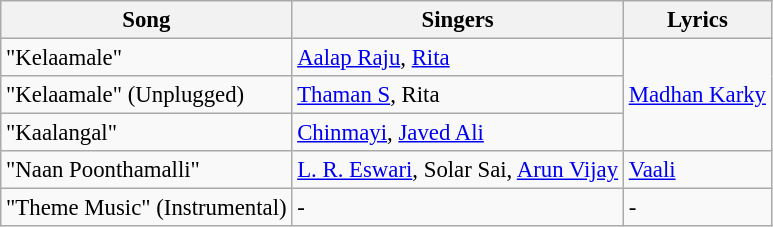<table class="wikitable" style="font-size:95%;">
<tr>
<th>Song</th>
<th>Singers</th>
<th>Lyrics</th>
</tr>
<tr>
<td>"Kelaamale"</td>
<td><a href='#'>Aalap Raju</a>, <a href='#'>Rita</a></td>
<td rowspan=3><a href='#'>Madhan Karky</a></td>
</tr>
<tr>
<td>"Kelaamale" (Unplugged)</td>
<td><a href='#'>Thaman S</a>, Rita</td>
</tr>
<tr>
<td>"Kaalangal"</td>
<td><a href='#'>Chinmayi</a>, <a href='#'>Javed Ali</a></td>
</tr>
<tr>
<td>"Naan Poonthamalli"</td>
<td><a href='#'>L. R. Eswari</a>, Solar Sai, <a href='#'>Arun Vijay</a></td>
<td><a href='#'>Vaali</a></td>
</tr>
<tr>
<td>"Theme Music" (Instrumental)</td>
<td>-</td>
<td>-</td>
</tr>
</table>
